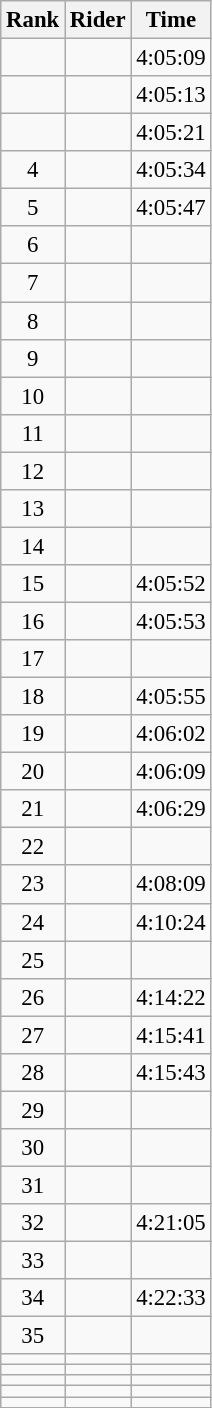<table class="wikitable" style="font-size:95%" style="width:25em;">
<tr>
<th>Rank</th>
<th>Rider</th>
<th>Time</th>
</tr>
<tr>
<td align=center></td>
<td></td>
<td>4:05:09</td>
</tr>
<tr>
<td align=center></td>
<td></td>
<td>4:05:13</td>
</tr>
<tr>
<td align=center></td>
<td></td>
<td>4:05:21</td>
</tr>
<tr>
<td align=center>4</td>
<td></td>
<td>4:05:34</td>
</tr>
<tr>
<td align=center>5</td>
<td></td>
<td>4:05:47</td>
</tr>
<tr>
<td align=center>6</td>
<td></td>
<td></td>
</tr>
<tr>
<td align=center>7</td>
<td></td>
<td></td>
</tr>
<tr>
<td align=center>8</td>
<td></td>
<td></td>
</tr>
<tr>
<td align=center>9</td>
<td></td>
<td></td>
</tr>
<tr>
<td align=center>10</td>
<td></td>
<td></td>
</tr>
<tr>
<td align=center>11</td>
<td></td>
<td></td>
</tr>
<tr>
<td align=center>12</td>
<td></td>
<td></td>
</tr>
<tr>
<td align=center>13</td>
<td></td>
<td></td>
</tr>
<tr>
<td align=center>14</td>
<td></td>
<td></td>
</tr>
<tr>
<td align=center>15</td>
<td></td>
<td>4:05:52</td>
</tr>
<tr>
<td align=center>16</td>
<td></td>
<td>4:05:53</td>
</tr>
<tr>
<td align=center>17</td>
<td></td>
<td></td>
</tr>
<tr>
<td align=center>18</td>
<td></td>
<td>4:05:55</td>
</tr>
<tr>
<td align=center>19</td>
<td></td>
<td>4:06:02</td>
</tr>
<tr>
<td align=center>20</td>
<td></td>
<td>4:06:09</td>
</tr>
<tr>
<td align=center>21</td>
<td></td>
<td>4:06:29</td>
</tr>
<tr>
<td align=center>22</td>
<td></td>
<td></td>
</tr>
<tr>
<td align=center>23</td>
<td></td>
<td>4:08:09</td>
</tr>
<tr>
<td align=center>24</td>
<td></td>
<td>4:10:24</td>
</tr>
<tr>
<td align=center>25</td>
<td></td>
<td></td>
</tr>
<tr>
<td align=center>26</td>
<td></td>
<td>4:14:22</td>
</tr>
<tr>
<td align=center>27</td>
<td></td>
<td>4:15:41</td>
</tr>
<tr>
<td align=center>28</td>
<td></td>
<td>4:15:43</td>
</tr>
<tr>
<td align=center>29</td>
<td></td>
<td></td>
</tr>
<tr>
<td align=center>30</td>
<td></td>
<td></td>
</tr>
<tr>
<td align=center>31</td>
<td></td>
<td></td>
</tr>
<tr>
<td align=center>32</td>
<td></td>
<td>4:21:05</td>
</tr>
<tr>
<td align=center>33</td>
<td></td>
<td></td>
</tr>
<tr>
<td align=center>34</td>
<td></td>
<td>4:22:33</td>
</tr>
<tr>
<td align=center>35</td>
<td></td>
<td></td>
</tr>
<tr>
<td align=center></td>
<td></td>
<td></td>
</tr>
<tr>
<td align=center></td>
<td></td>
<td></td>
</tr>
<tr>
<td align=center></td>
<td></td>
<td></td>
</tr>
<tr>
<td align=center></td>
<td></td>
<td></td>
</tr>
<tr>
<td align=center></td>
<td></td>
<td></td>
</tr>
</table>
